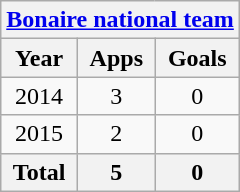<table class="wikitable" style="text-align:center">
<tr>
<th colspan=3><a href='#'>Bonaire national team</a></th>
</tr>
<tr>
<th>Year</th>
<th>Apps</th>
<th>Goals</th>
</tr>
<tr>
<td>2014</td>
<td>3</td>
<td>0</td>
</tr>
<tr>
<td>2015</td>
<td>2</td>
<td>0</td>
</tr>
<tr>
<th>Total</th>
<th>5</th>
<th>0</th>
</tr>
</table>
